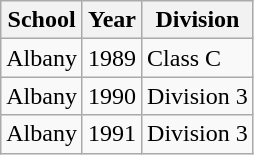<table class="wikitable">
<tr>
<th>School</th>
<th>Year</th>
<th>Division</th>
</tr>
<tr>
<td>Albany</td>
<td>1989</td>
<td>Class C</td>
</tr>
<tr>
<td>Albany</td>
<td>1990</td>
<td>Division 3</td>
</tr>
<tr>
<td>Albany</td>
<td>1991</td>
<td>Division 3</td>
</tr>
</table>
